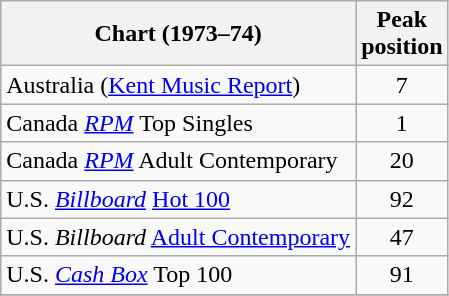<table class="wikitable sortable">
<tr>
<th align="left">Chart (1973–74)</th>
<th align="left">Peak<br>position</th>
</tr>
<tr>
<td>Australia (<a href='#'>Kent Music Report</a>)</td>
<td style="text-align:center;">7</td>
</tr>
<tr>
<td>Canada <em><a href='#'>RPM</a></em> Top Singles</td>
<td style="text-align:center;">1</td>
</tr>
<tr>
<td>Canada <em><a href='#'>RPM</a></em> Adult Contemporary</td>
<td style="text-align:center;">20</td>
</tr>
<tr>
<td>U.S. <em><a href='#'>Billboard</a></em> <a href='#'>Hot 100</a></td>
<td style="text-align:center;">92</td>
</tr>
<tr>
<td>U.S. <em>Billboard</em> <a href='#'>Adult Contemporary</a></td>
<td style="text-align:center;">47</td>
</tr>
<tr>
<td>U.S. <em><a href='#'>Cash Box</a></em> Top 100 </td>
<td style="text-align:center;">91</td>
</tr>
<tr>
</tr>
</table>
